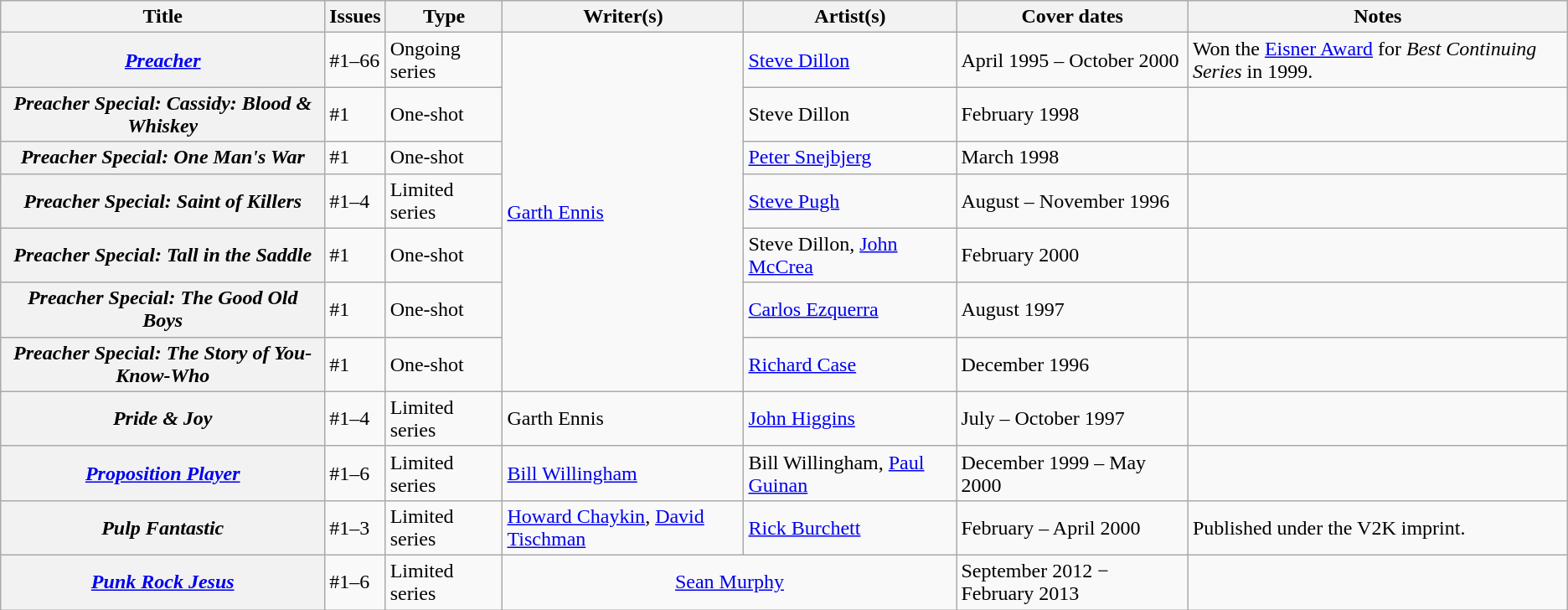<table class="wikitable">
<tr>
<th>Title</th>
<th>Issues</th>
<th>Type</th>
<th>Writer(s)</th>
<th>Artist(s)</th>
<th>Cover dates</th>
<th>Notes</th>
</tr>
<tr>
<th><em><a href='#'>Preacher</a></em></th>
<td>#1–66</td>
<td>Ongoing series</td>
<td rowspan="7"><a href='#'>Garth Ennis</a></td>
<td><a href='#'>Steve Dillon</a></td>
<td>April 1995 – October 2000</td>
<td>Won the <a href='#'>Eisner Award</a> for <em>Best Continuing Series</em> in 1999.</td>
</tr>
<tr>
<th><em>Preacher Special: Cassidy: Blood & Whiskey</em></th>
<td>#1</td>
<td>One-shot</td>
<td>Steve Dillon</td>
<td>February 1998</td>
<td></td>
</tr>
<tr>
<th><em>Preacher Special: One Man's War</em></th>
<td>#1</td>
<td>One-shot</td>
<td><a href='#'>Peter Snejbjerg</a></td>
<td>March 1998</td>
<td></td>
</tr>
<tr>
<th><em>Preacher Special: Saint of Killers</em></th>
<td>#1–4</td>
<td>Limited series</td>
<td><a href='#'>Steve Pugh</a></td>
<td>August – November 1996</td>
<td></td>
</tr>
<tr>
<th><em>Preacher Special: Tall in the Saddle</em></th>
<td>#1</td>
<td>One-shot</td>
<td>Steve Dillon, <a href='#'>John McCrea</a></td>
<td>February 2000</td>
<td></td>
</tr>
<tr>
<th><em>Preacher Special: The Good Old Boys</em></th>
<td>#1</td>
<td>One-shot</td>
<td><a href='#'>Carlos Ezquerra</a></td>
<td>August 1997</td>
<td></td>
</tr>
<tr>
<th><em>Preacher Special: The Story of You-Know-Who</em></th>
<td>#1</td>
<td>One-shot</td>
<td><a href='#'>Richard Case</a></td>
<td>December 1996</td>
<td></td>
</tr>
<tr>
<th><em>Pride & Joy</em></th>
<td>#1–4</td>
<td>Limited series</td>
<td>Garth Ennis</td>
<td><a href='#'>John Higgins</a></td>
<td>July – October 1997</td>
<td></td>
</tr>
<tr>
<th><em><a href='#'>Proposition Player</a></em></th>
<td>#1–6</td>
<td>Limited series</td>
<td><a href='#'>Bill Willingham</a></td>
<td>Bill Willingham, <a href='#'>Paul Guinan</a></td>
<td>December 1999 – May 2000</td>
<td></td>
</tr>
<tr>
<th><em>Pulp Fantastic</em></th>
<td>#1–3</td>
<td>Limited series</td>
<td><a href='#'>Howard Chaykin</a>, <a href='#'>David Tischman</a></td>
<td><a href='#'>Rick Burchett</a></td>
<td>February – April 2000</td>
<td>Published under the V2K imprint.</td>
</tr>
<tr>
<th><em><a href='#'>Punk Rock Jesus</a></em></th>
<td>#1–6</td>
<td>Limited series</td>
<td colspan="2" style="text-align: center"><a href='#'>Sean Murphy</a></td>
<td>September 2012 − February 2013</td>
<td></td>
</tr>
</table>
